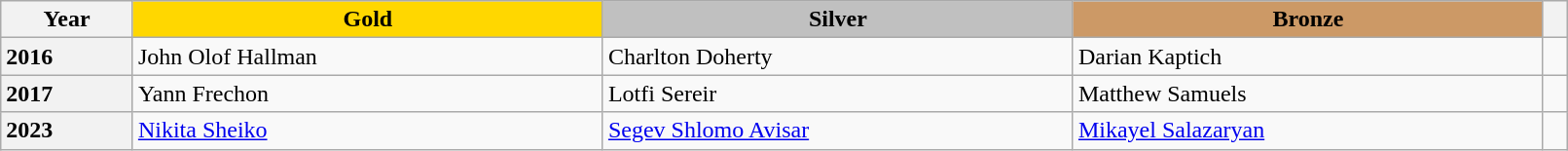<table class="wikitable unsortable" style="text-align:left; width:85%">
<tr>
<th scope="col" style="text-align:center">Year</th>
<td scope="col" style="text-align:center; width:30%; background:gold"><strong>Gold</strong></td>
<td scope="col" style="text-align:center; width:30%; background:silver"><strong>Silver</strong></td>
<td scope="col" style="text-align:center; width:30%; background:#c96"><strong>Bronze</strong></td>
<th scope="col" style="text-align:center"></th>
</tr>
<tr>
<th scope="row" style="text-align:left">2016</th>
<td> John Olof Hallman</td>
<td> Charlton Doherty</td>
<td> Darian Kaptich</td>
<td></td>
</tr>
<tr>
<th scope="row" style="text-align:left">2017</th>
<td> Yann Frechon</td>
<td> Lotfi Sereir</td>
<td> Matthew Samuels</td>
<td></td>
</tr>
<tr>
<th scope="row" style="text-align:left">2023</th>
<td> <a href='#'>Nikita Sheiko</a></td>
<td> <a href='#'>Segev Shlomo Avisar</a></td>
<td> <a href='#'>Mikayel Salazaryan</a></td>
<td></td>
</tr>
</table>
